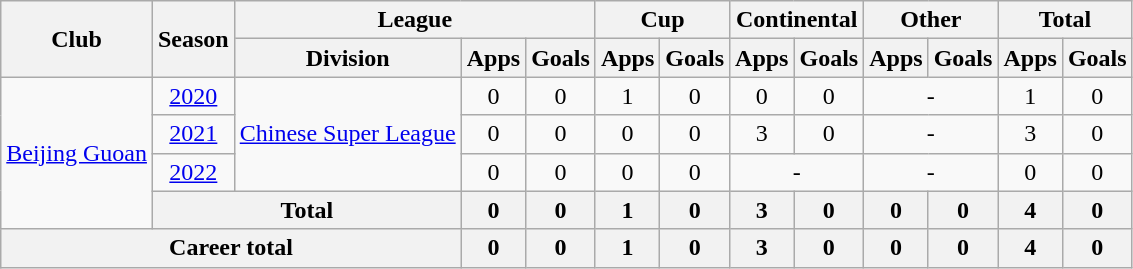<table class="wikitable" style="text-align: center">
<tr>
<th rowspan="2">Club</th>
<th rowspan="2">Season</th>
<th colspan="3">League</th>
<th colspan="2">Cup</th>
<th colspan="2">Continental</th>
<th colspan="2">Other</th>
<th colspan="2">Total</th>
</tr>
<tr>
<th>Division</th>
<th>Apps</th>
<th>Goals</th>
<th>Apps</th>
<th>Goals</th>
<th>Apps</th>
<th>Goals</th>
<th>Apps</th>
<th>Goals</th>
<th>Apps</th>
<th>Goals</th>
</tr>
<tr>
<td rowspan="4"><a href='#'>Beijing Guoan</a></td>
<td><a href='#'>2020</a></td>
<td rowspan="3"><a href='#'>Chinese Super League</a></td>
<td>0</td>
<td>0</td>
<td>1</td>
<td>0</td>
<td>0</td>
<td>0</td>
<td colspan="2">-</td>
<td>1</td>
<td>0</td>
</tr>
<tr>
<td><a href='#'>2021</a></td>
<td>0</td>
<td>0</td>
<td>0</td>
<td>0</td>
<td>3</td>
<td>0</td>
<td colspan="2">-</td>
<td>3</td>
<td>0</td>
</tr>
<tr>
<td><a href='#'>2022</a></td>
<td>0</td>
<td>0</td>
<td>0</td>
<td>0</td>
<td colspan="2">-</td>
<td colspan="2">-</td>
<td>0</td>
<td>0</td>
</tr>
<tr>
<th colspan=2>Total</th>
<th>0</th>
<th>0</th>
<th>1</th>
<th>0</th>
<th>3</th>
<th>0</th>
<th>0</th>
<th>0</th>
<th>4</th>
<th>0</th>
</tr>
<tr>
<th colspan=3>Career total</th>
<th>0</th>
<th>0</th>
<th>1</th>
<th>0</th>
<th>3</th>
<th>0</th>
<th>0</th>
<th>0</th>
<th>4</th>
<th>0</th>
</tr>
</table>
